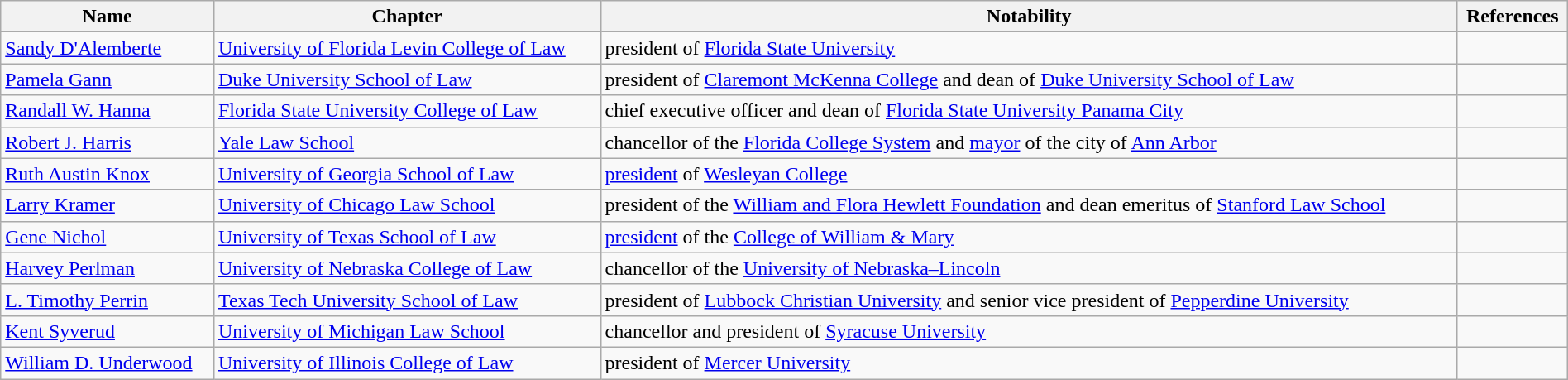<table class="wikitable sortable" style="width:100%;">
<tr>
<th>Name</th>
<th>Chapter</th>
<th>Notability</th>
<th>References</th>
</tr>
<tr>
<td><a href='#'>Sandy D'Alemberte</a></td>
<td><a href='#'>University of Florida Levin College of Law</a></td>
<td>president of <a href='#'>Florida State University</a></td>
<td></td>
</tr>
<tr>
<td><a href='#'>Pamela Gann</a></td>
<td><a href='#'>Duke University School of Law</a></td>
<td>president of <a href='#'>Claremont McKenna College</a> and dean of <a href='#'>Duke University School of Law</a></td>
<td></td>
</tr>
<tr>
<td><a href='#'>Randall W. Hanna</a></td>
<td><a href='#'>Florida State University College of Law</a></td>
<td>chief executive officer and dean of <a href='#'>Florida State University Panama City</a></td>
<td></td>
</tr>
<tr>
<td><a href='#'>Robert J. Harris</a></td>
<td><a href='#'>Yale Law School</a></td>
<td>chancellor of the <a href='#'>Florida College System</a> and <a href='#'>mayor</a> of the city of <a href='#'>Ann Arbor</a></td>
<td></td>
</tr>
<tr>
<td><a href='#'>Ruth Austin Knox</a></td>
<td><a href='#'>University of Georgia School of Law</a></td>
<td><a href='#'>president</a> of <a href='#'>Wesleyan College</a></td>
<td></td>
</tr>
<tr>
<td><a href='#'>Larry Kramer</a></td>
<td><a href='#'>University of Chicago Law School</a></td>
<td>president of the <a href='#'>William and Flora Hewlett Foundation</a> and dean emeritus of <a href='#'>Stanford Law School</a></td>
<td></td>
</tr>
<tr>
<td><a href='#'>Gene Nichol</a></td>
<td><a href='#'>University of Texas School of Law</a></td>
<td><a href='#'>president</a> of the <a href='#'>College of William & Mary</a></td>
<td></td>
</tr>
<tr>
<td><a href='#'>Harvey Perlman</a></td>
<td><a href='#'>University of Nebraska College of Law</a></td>
<td>chancellor of the <a href='#'>University of Nebraska–Lincoln</a></td>
<td></td>
</tr>
<tr>
<td><a href='#'>L. Timothy Perrin</a></td>
<td><a href='#'>Texas Tech University School of Law</a></td>
<td>president of <a href='#'>Lubbock Christian University</a> and senior vice president of <a href='#'>Pepperdine University</a></td>
<td></td>
</tr>
<tr>
<td><a href='#'>Kent Syverud</a></td>
<td><a href='#'>University of Michigan Law School</a></td>
<td>chancellor and president of <a href='#'>Syracuse University</a></td>
<td></td>
</tr>
<tr>
<td><a href='#'>William D. Underwood</a></td>
<td><a href='#'>University of Illinois College of Law</a></td>
<td>president of <a href='#'>Mercer University</a></td>
<td></td>
</tr>
</table>
